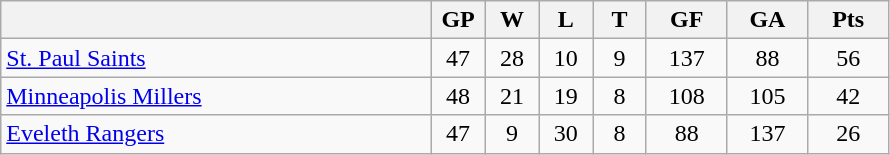<table class="wikitable">
<tr>
<th width="40%"></th>
<th width="5%">GP</th>
<th width="5%">W</th>
<th width="5%">L</th>
<th width="5%">T</th>
<th width="7.5%">GF</th>
<th width="7.5%">GA</th>
<th width="7.5%">Pts</th>
</tr>
<tr align="center">
<td align="left"><a href='#'>St. Paul Saints</a></td>
<td>47</td>
<td>28</td>
<td>10</td>
<td>9</td>
<td>137</td>
<td>88</td>
<td>56</td>
</tr>
<tr align="center">
<td align="left"><a href='#'>Minneapolis Millers</a></td>
<td>48</td>
<td>21</td>
<td>19</td>
<td>8</td>
<td>108</td>
<td>105</td>
<td>42</td>
</tr>
<tr align="center">
<td align="left"><a href='#'>Eveleth Rangers</a></td>
<td>47</td>
<td>9</td>
<td>30</td>
<td>8</td>
<td>88</td>
<td>137</td>
<td>26</td>
</tr>
</table>
